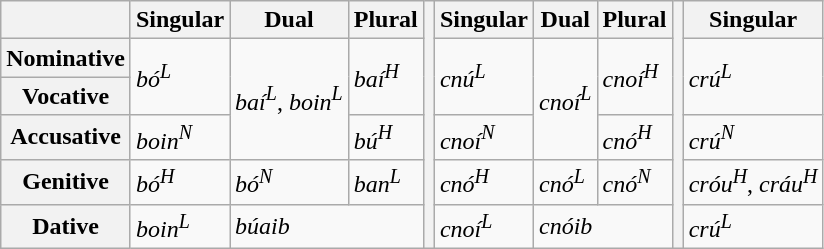<table class="wikitable">
<tr>
<th></th>
<th>Singular</th>
<th>Dual</th>
<th>Plural</th>
<th rowspan="6"></th>
<th>Singular</th>
<th>Dual</th>
<th>Plural</th>
<th rowspan="6"></th>
<th>Singular</th>
</tr>
<tr>
<th>Nominative</th>
<td rowspan="2"><em>bó<sup>L</sup></em></td>
<td rowspan="3"><em>baí<sup>L</sup></em>, <em>boin<sup>L</sup></em></td>
<td rowspan="2"><em>baí<sup>H</sup></em></td>
<td rowspan="2"><em>cnú<sup>L</sup></em></td>
<td rowspan="3"><em>cnoí<sup>L</sup></em></td>
<td rowspan="2"><em>cnoí<sup>H</sup></em></td>
<td rowspan="2"><em>crú<sup>L</sup></em></td>
</tr>
<tr>
<th>Vocative</th>
</tr>
<tr>
<th>Accusative</th>
<td><em>boin<sup>N</sup></em></td>
<td><em>bú<sup>H</sup></em></td>
<td><em>cnoí<sup>N</sup></em></td>
<td><em>cnó<sup>H</sup></em></td>
<td><em>crú<sup>N</sup></em></td>
</tr>
<tr>
<th>Genitive</th>
<td><em>bó<sup>H</sup></em></td>
<td><em>bó<sup>N</sup></em></td>
<td><em>ban<sup>L</sup></em></td>
<td><em>cnó<sup>H</sup></em></td>
<td><em>cnó<sup>L</sup></em></td>
<td><em>cnó<sup>N</sup></em></td>
<td><em>cróu<sup>H</sup></em>, <em>cráu<sup>H</sup></em></td>
</tr>
<tr>
<th>Dative</th>
<td><em>boin<sup>L</sup></em></td>
<td colspan="2"><em>búaib</em></td>
<td><em>cnoí<sup>L</sup></em></td>
<td colspan="2"><em>cnóib</em></td>
<td><em>crú<sup>L</sup></em></td>
</tr>
</table>
